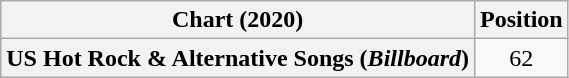<table class="wikitable plainrowheaders" style="text-align:center">
<tr>
<th scope="col">Chart (2020)</th>
<th scope="col">Position</th>
</tr>
<tr>
<th scope="row">US Hot Rock & Alternative Songs (<em>Billboard</em>)</th>
<td>62</td>
</tr>
</table>
